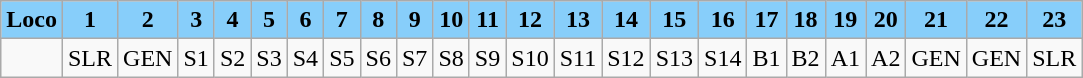<table class="wikitable plainrowheaders unsortable" style="text-align:center">
<tr>
<th rowspan="1" scope="col" style="background:lightskyblue;">Loco</th>
<th rowspan="1" scope="col" style="background:lightskyblue;">1</th>
<th rowspan="1" scope="col" style="background:lightskyblue;">2</th>
<th rowspan="1" scope="col" style="background:lightskyblue;">3</th>
<th rowspan="1" scope="col" style="background:lightskyblue;">4</th>
<th rowspan="1" scope="col" style="background:lightskyblue;">5</th>
<th rowspan="1" scope="col" style="background:lightskyblue;">6</th>
<th rowspan="1" scope="col" style="background:lightskyblue;">7</th>
<th rowspan="1" scope="col" style="background:lightskyblue;">8</th>
<th rowspan="1" scope="col" style="background:lightskyblue;">9</th>
<th rowspan="1" scope="col" style="background:lightskyblue;">10</th>
<th rowspan="1" scope="col" style="background:lightskyblue;">11</th>
<th rowspan="1" scope="col" style="background:lightskyblue;">12</th>
<th rowspan="1" scope="col" style="background:lightskyblue;">13</th>
<th rowspan="1" scope="col" style="background:lightskyblue;">14</th>
<th rowspan="1" scope="col" style="background:lightskyblue;">15</th>
<th rowspan="1" scope="col" style="background:lightskyblue;">16</th>
<th rowspan="1" scope="col" style="background:lightskyblue;">17</th>
<th rowspan="1" scope="col" style="background:lightskyblue;">18</th>
<th rowspan="1" scope="col" style="background:lightskyblue;">19</th>
<th rowspan="1" scope="col" style="background:lightskyblue;">20</th>
<th rowspan="1" scope="col" style="background:lightskyblue;">21</th>
<th rowspan="1" scope="col" style="background:lightskyblue;">22</th>
<th rowspan="1" scope="col" style="background:lightskyblue;">23</th>
</tr>
<tr>
<td></td>
<td>SLR</td>
<td>GEN</td>
<td>S1</td>
<td>S2</td>
<td>S3</td>
<td>S4</td>
<td>S5</td>
<td>S6</td>
<td>S7</td>
<td>S8</td>
<td>S9</td>
<td>S10</td>
<td>S11</td>
<td>S12</td>
<td>S13</td>
<td>S14</td>
<td>B1</td>
<td>B2</td>
<td>A1</td>
<td>A2</td>
<td>GEN</td>
<td>GEN</td>
<td>SLR</td>
</tr>
</table>
